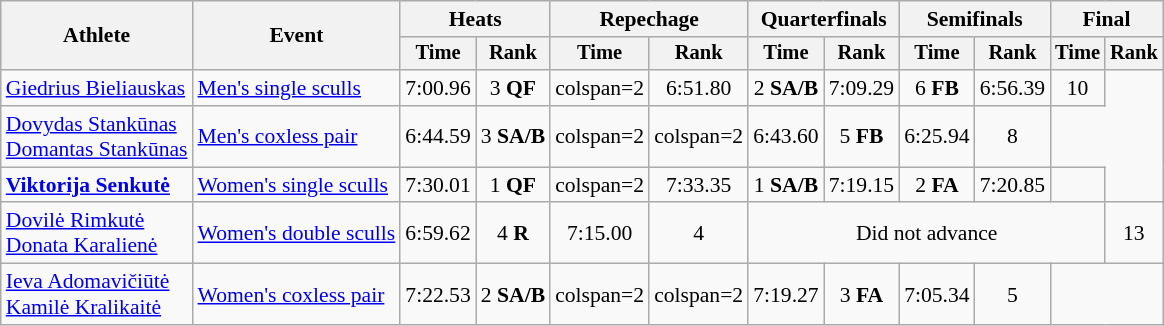<table class=wikitable style=font-size:90%;text-align:center>
<tr>
<th rowspan=2>Athlete</th>
<th rowspan=2>Event</th>
<th colspan=2>Heats</th>
<th colspan=2>Repechage</th>
<th colspan=2>Quarterfinals</th>
<th colspan=2>Semifinals</th>
<th colspan=2>Final</th>
</tr>
<tr style=font-size:95%>
<th>Time</th>
<th>Rank</th>
<th>Time</th>
<th>Rank</th>
<th>Time</th>
<th>Rank</th>
<th>Time</th>
<th>Rank</th>
<th>Time</th>
<th>Rank</th>
</tr>
<tr>
<td align=left><a href='#'>Giedrius Bieliauskas</a></td>
<td align=left><a href='#'>Men's single sculls</a></td>
<td>7:00.96</td>
<td>3 <strong>QF</strong></td>
<td>colspan=2 </td>
<td>6:51.80</td>
<td>2 <strong>SA/B</strong></td>
<td>7:09.29</td>
<td>6 <strong>FB</strong></td>
<td>6:56.39</td>
<td>10</td>
</tr>
<tr>
<td align=left><a href='#'>Dovydas Stankūnas</a><br><a href='#'>Domantas Stankūnas</a></td>
<td align=left><a href='#'>Men's coxless pair</a></td>
<td>6:44.59</td>
<td>3 <strong>SA/B</strong></td>
<td>colspan=2 </td>
<td>colspan=2 </td>
<td>6:43.60</td>
<td>5 <strong>FB</strong></td>
<td>6:25.94</td>
<td>8</td>
</tr>
<tr>
<td align=left><strong><a href='#'>Viktorija Senkutė</a></strong></td>
<td align=left><a href='#'>Women's single sculls</a></td>
<td>7:30.01</td>
<td>1 <strong>QF</strong></td>
<td>colspan=2 </td>
<td>7:33.35</td>
<td>1 <strong>SA/B</strong></td>
<td>7:19.15</td>
<td>2 <strong>FA</strong></td>
<td>7:20.85</td>
<td></td>
</tr>
<tr>
<td align=left><a href='#'>Dovilė Rimkutė</a><br><a href='#'>Donata Karalienė</a></td>
<td align=left><a href='#'>Women's double sculls</a></td>
<td>6:59.62</td>
<td>4 <strong>R</strong></td>
<td>7:15.00</td>
<td>4</td>
<td colspan="5">Did not advance</td>
<td>13</td>
</tr>
<tr>
<td align=left><a href='#'>Ieva Adomavičiūtė</a><br><a href='#'>Kamilė Kralikaitė</a></td>
<td align=left><a href='#'>Women's coxless pair</a></td>
<td>7:22.53</td>
<td>2 <strong>SA/B</strong></td>
<td>colspan=2 </td>
<td>colspan=2 </td>
<td>7:19.27</td>
<td>3 <strong>FA</strong></td>
<td>7:05.34</td>
<td>5</td>
</tr>
</table>
